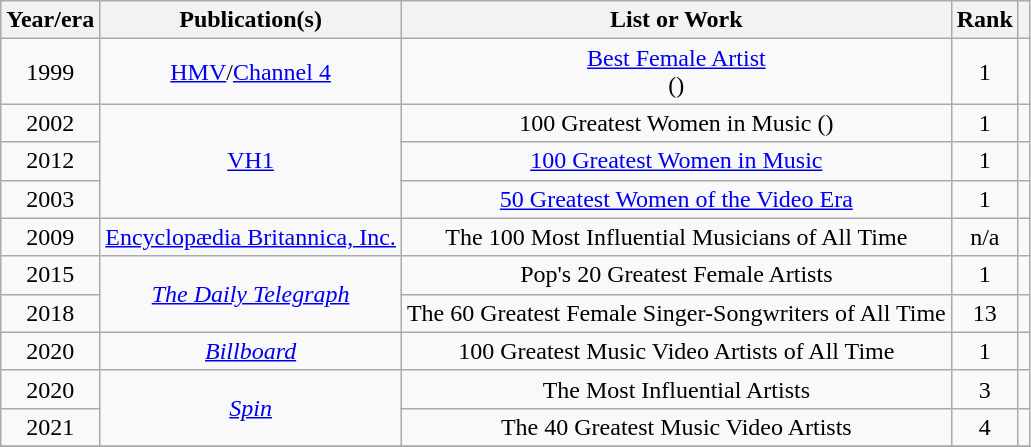<table class="wikitable plainrowheaders sortable" style="text-align:center">
<tr>
<th>Year/era</th>
<th>Publication(s)</th>
<th>List or Work</th>
<th data-sort-type="number">Rank</th>
<th scope="col" class="unsortable"></th>
</tr>
<tr>
<td>1999</td>
<td><a href='#'>HMV</a>/<a href='#'>Channel 4</a></td>
<td><a href='#'>Best Female Artist</a><br>()</td>
<td align="center">1</td>
<td align="center"></td>
</tr>
<tr>
<td>2002</td>
<td rowspan="3"><a href='#'>VH1</a></td>
<td>100 Greatest Women in Music ()</td>
<td align="center">1</td>
<td align="center"></td>
</tr>
<tr>
<td>2012</td>
<td><a href='#'>100 Greatest Women in Music</a></td>
<td align="center">1</td>
<td align="center"></td>
</tr>
<tr>
<td>2003</td>
<td><a href='#'>50 Greatest Women of the Video Era</a></td>
<td align="center">1</td>
<td align="center"></td>
</tr>
<tr>
<td>2009</td>
<td><a href='#'>Encyclopædia Britannica, Inc.</a></td>
<td>The 100 Most Influential Musicians of All Time</td>
<td align="center">n/a</td>
<td align="center"></td>
</tr>
<tr>
<td>2015</td>
<td rowspan="2"><em><a href='#'>The Daily Telegraph</a></em></td>
<td>Pop's 20 Greatest Female Artists</td>
<td align="center">1</td>
<td align="center"></td>
</tr>
<tr>
<td>2018</td>
<td>The 60 Greatest Female Singer-Songwriters of All Time</td>
<td align="center">13</td>
<td align="center"></td>
</tr>
<tr>
<td>2020</td>
<td><em><a href='#'>Billboard</a></em></td>
<td>100 Greatest Music Video Artists of All Time</td>
<td align="center">1</td>
<td align="center"></td>
</tr>
<tr>
<td>2020</td>
<td rowspan="2"><a href='#'><em>Spin</em></a></td>
<td>The Most Influential Artists</td>
<td align="center">3</td>
<td align="center"></td>
</tr>
<tr>
<td>2021</td>
<td>The 40 Greatest Music Video Artists</td>
<td align="center">4</td>
<td align="center"></td>
</tr>
<tr>
</tr>
</table>
